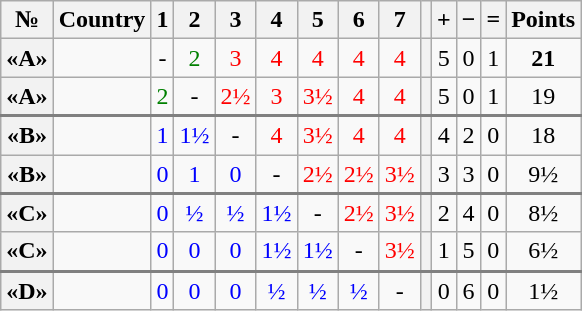<table class="wikitable" style="text-align:center">
<tr>
<th>№</th>
<th>Country</th>
<th>1</th>
<th>2</th>
<th>3</th>
<th>4</th>
<th>5</th>
<th>6</th>
<th>7</th>
<th></th>
<th>+</th>
<th>−</th>
<th>=</th>
<th>Points</th>
</tr>
<tr>
<th>«A»</th>
<td style="text-align: left"></td>
<td>-</td>
<td style="color:green;">2</td>
<td style="color:red;">3</td>
<td style="color:red;">4</td>
<td style="color:red;">4</td>
<td style="color:red;">4</td>
<td style="color:red;">4</td>
<th></th>
<td>5</td>
<td>0</td>
<td>1</td>
<td><strong>21 </strong></td>
</tr>
<tr>
<th>«A»</th>
<td style="text-align: left"></td>
<td style="color:green;">2</td>
<td>-</td>
<td style="color:red;">2½</td>
<td style="color:red;">3</td>
<td style="color:red;">3½</td>
<td style="color:red;">4</td>
<td style="color:red;">4</td>
<th></th>
<td>5</td>
<td>0</td>
<td>1</td>
<td>19</td>
</tr>
<tr style="border-top:2px solid grey;">
<th>«B»</th>
<td style="text-align: left"></td>
<td style="color:blue;">1</td>
<td style="color:blue;">1½</td>
<td>-</td>
<td style="color:red;">4</td>
<td style="color:red;">3½</td>
<td style="color:red;">4</td>
<td style="color:red;">4</td>
<th></th>
<td>4</td>
<td>2</td>
<td>0</td>
<td>18</td>
</tr>
<tr>
<th>«B»</th>
<td style="text-align: left"></td>
<td style="color:blue;">0</td>
<td style="color:blue;">1</td>
<td style="color:blue;">0</td>
<td>-</td>
<td style="color:red;">2½</td>
<td style="color:red;">2½</td>
<td style="color:red;">3½</td>
<th></th>
<td>3</td>
<td>3</td>
<td>0</td>
<td>9½</td>
</tr>
<tr style="border-top:2px solid grey;">
<th>«C»</th>
<td style="text-align: left"></td>
<td style="color:blue;">0</td>
<td style="color:blue;">½</td>
<td style="color:blue;">½</td>
<td style="color:blue;">1½</td>
<td>-</td>
<td style="color:red;">2½</td>
<td style="color:red;">3½</td>
<th></th>
<td>2</td>
<td>4</td>
<td>0</td>
<td>8½</td>
</tr>
<tr>
<th>«C»</th>
<td style="text-align: left"></td>
<td style="color:blue;">0</td>
<td style="color:blue;">0</td>
<td style="color:blue;">0</td>
<td style="color:blue;">1½</td>
<td style="color:blue;">1½</td>
<td>-</td>
<td style="color:red;">3½</td>
<th></th>
<td>1</td>
<td>5</td>
<td>0</td>
<td>6½</td>
</tr>
<tr style="border-top:2px solid grey;">
<th>«D»</th>
<td style="text-align: left"></td>
<td style="color:blue;">0</td>
<td style="color:blue;">0</td>
<td style="color:blue;">0</td>
<td style="color:blue;">½</td>
<td style="color:blue;">½</td>
<td style="color:blue;">½</td>
<td>-</td>
<th></th>
<td>0</td>
<td>6</td>
<td>0</td>
<td>1½</td>
</tr>
</table>
